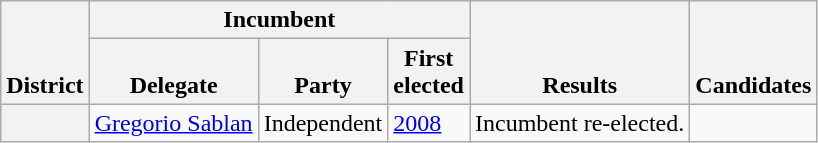<table class="wikitable sortable">
<tr valign=bottom>
<th rowspan=2>District</th>
<th colspan=3>Incumbent</th>
<th rowspan=2>Results</th>
<th rowspan=2 class="unsortable">Candidates</th>
</tr>
<tr valign=bottom>
<th>Delegate</th>
<th>Party</th>
<th>First<br>elected</th>
</tr>
<tr>
<th></th>
<td><a href='#'>Gregorio Sablan</a></td>
<td>Independent</td>
<td><a href='#'>2008</a></td>
<td>Incumbent re-elected.</td>
<td nowrap></td>
</tr>
</table>
